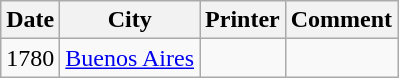<table class="wikitable">
<tr>
<th>Date</th>
<th>City</th>
<th>Printer</th>
<th>Comment</th>
</tr>
<tr>
<td>1780</td>
<td><a href='#'>Buenos Aires</a></td>
<td></td>
<td></td>
</tr>
</table>
